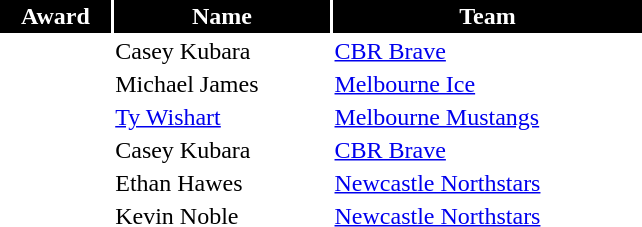<table class="toccolours" style="width:27em">
<tr>
<th style="background:black;color:white;border:black 1px solid">Award</th>
<th style="background:black;color:white;border:black 1px solid">Name</th>
<th style="background:black;color:white;border:black 1px solid">Team</th>
</tr>
<tr>
<td></td>
<td> Casey Kubara</td>
<td><a href='#'>CBR Brave</a></td>
</tr>
<tr>
<td></td>
<td> Michael James</td>
<td><a href='#'>Melbourne Ice</a></td>
</tr>
<tr>
<td></td>
<td> <a href='#'>Ty Wishart</a></td>
<td><a href='#'>Melbourne Mustangs</a></td>
</tr>
<tr>
<td></td>
<td> Casey Kubara</td>
<td><a href='#'>CBR Brave</a></td>
</tr>
<tr>
<td></td>
<td> Ethan Hawes</td>
<td><a href='#'>Newcastle Northstars</a></td>
</tr>
<tr>
<td></td>
<td> Kevin Noble</td>
<td><a href='#'>Newcastle Northstars</a></td>
</tr>
<tr>
</tr>
</table>
